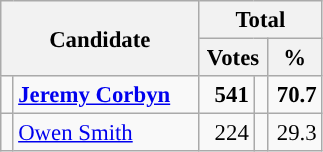<table class="wikitable" style="font-size:95%;">
<tr>
<th colspan="2" scope="col" rowspan="2" width="125">Candidate</th>
<th scope="col" colspan="3" width="75">Total</th>
</tr>
<tr>
<th scope="col" colspan="2">Votes</th>
<th>%</th>
</tr>
<tr align="right">
<td style="background-color: "></td>
<td scope="row" align="left"><strong><a href='#'>Jeremy Corbyn</a></strong></td>
<td><strong>541</strong></td>
<td align=center></td>
<td><strong>70.7</strong></td>
</tr>
<tr align="right">
<td style="background-color: "></td>
<td scope="row" align="left"><a href='#'>Owen Smith</a></td>
<td>224</td>
<td align=center></td>
<td>29.3</td>
</tr>
</table>
